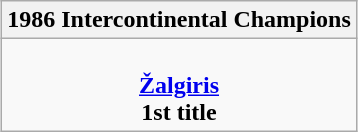<table class=wikitable style="text-align:center; margin:auto">
<tr>
<th>1986 Intercontinental Champions</th>
</tr>
<tr>
<td><br> <strong><a href='#'>Žalgiris</a></strong> <br> <strong>1st title</strong></td>
</tr>
</table>
